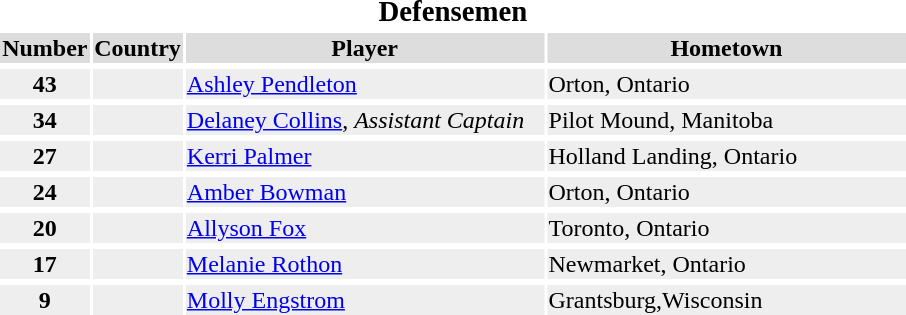<table>
<tr>
<th colspan=4><big>Defensemen</big></th>
</tr>
<tr bgcolor="#dddddd">
<th width=10%>Number</th>
<th width=10%>Country</th>
<th width=40%>Player</th>
<th width=40%>Hometown</th>
</tr>
<tr>
</tr>
<tr bgcolor="#eeeeee">
<td align=center><strong>43</strong></td>
<td align=center></td>
<td><a href='#'>Ashley Pendleton</a></td>
<td>Orton, Ontario</td>
</tr>
<tr>
</tr>
<tr bgcolor="#eeeeee">
<td align=center><strong>34</strong></td>
<td align=center></td>
<td><a href='#'>Delaney Collins</a>, <em>Assistant Captain</em></td>
<td>Pilot Mound, Manitoba</td>
</tr>
<tr>
</tr>
<tr bgcolor="#eeeeee">
<td align=center><strong>27</strong></td>
<td align=center></td>
<td><a href='#'>Kerri Palmer</a></td>
<td>Holland Landing, Ontario</td>
</tr>
<tr>
</tr>
<tr bgcolor="#eeeeee">
<td align=center><strong>24</strong></td>
<td align=center></td>
<td><a href='#'>Amber Bowman</a></td>
<td>Orton, Ontario</td>
</tr>
<tr>
</tr>
<tr bgcolor="#eeeeee">
<td align=center><strong>20</strong></td>
<td align=center></td>
<td><a href='#'>Allyson Fox</a></td>
<td>Toronto, Ontario</td>
</tr>
<tr>
</tr>
<tr bgcolor="#eeeeee">
<td align=center><strong>17</strong></td>
<td align=center></td>
<td><a href='#'>Melanie Rothon</a></td>
<td>Newmarket, Ontario</td>
</tr>
<tr>
</tr>
<tr bgcolor="#eeeeee">
<td align=center><strong>9</strong></td>
<td align=center></td>
<td><a href='#'>Molly Engstrom</a></td>
<td>Grantsburg,Wisconsin</td>
</tr>
</table>
